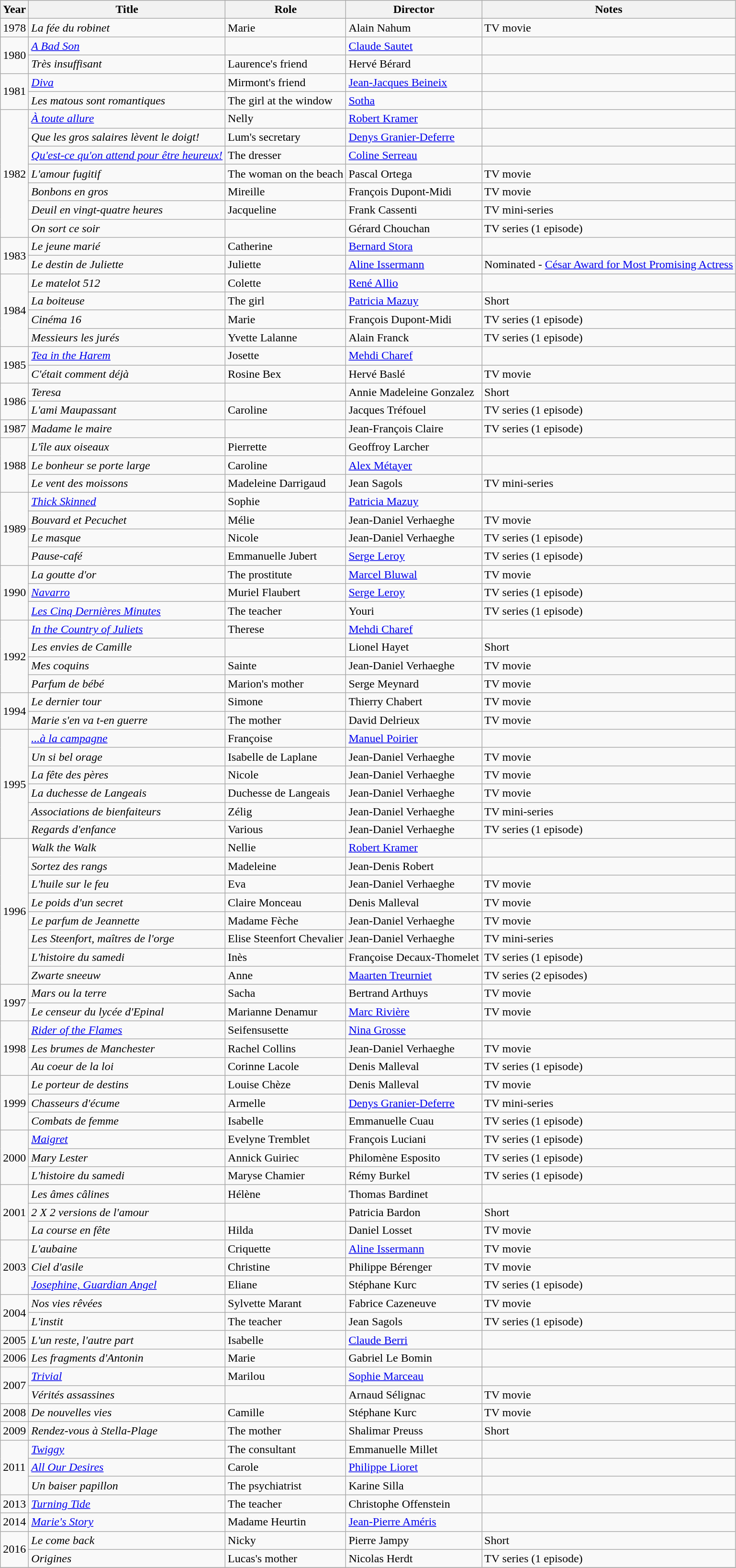<table class="wikitable">
<tr>
<th>Year</th>
<th>Title</th>
<th>Role</th>
<th>Director</th>
<th>Notes</th>
</tr>
<tr>
<td>1978</td>
<td><em>La fée du robinet </em></td>
<td>Marie</td>
<td>Alain Nahum</td>
<td>TV movie</td>
</tr>
<tr>
<td rowspan=2>1980</td>
<td><em><a href='#'>A Bad Son</a></em></td>
<td></td>
<td><a href='#'>Claude Sautet</a></td>
<td></td>
</tr>
<tr>
<td><em>Très insuffisant</em></td>
<td>Laurence's friend</td>
<td>Hervé Bérard</td>
<td></td>
</tr>
<tr>
<td rowspan=2>1981</td>
<td><em><a href='#'>Diva</a></em></td>
<td>Mirmont's friend</td>
<td><a href='#'>Jean-Jacques Beineix</a></td>
<td></td>
</tr>
<tr>
<td><em>Les matous sont romantiques</em></td>
<td>The girl at the window</td>
<td><a href='#'>Sotha</a></td>
<td></td>
</tr>
<tr>
<td rowspan=7>1982</td>
<td><em><a href='#'>À toute allure</a></em></td>
<td>Nelly</td>
<td><a href='#'>Robert Kramer</a></td>
<td></td>
</tr>
<tr>
<td><em>Que les gros salaires lèvent le doigt!</em></td>
<td>Lum's secretary</td>
<td><a href='#'>Denys Granier-Deferre</a></td>
<td></td>
</tr>
<tr>
<td><em><a href='#'>Qu'est-ce qu'on attend pour être heureux!</a></em></td>
<td>The dresser</td>
<td><a href='#'>Coline Serreau</a></td>
<td></td>
</tr>
<tr>
<td><em>L'amour fugitif</em></td>
<td>The woman on the beach</td>
<td>Pascal Ortega</td>
<td>TV movie</td>
</tr>
<tr>
<td><em>Bonbons en gros</em></td>
<td>Mireille</td>
<td>François Dupont-Midi</td>
<td>TV movie</td>
</tr>
<tr>
<td><em>Deuil en vingt-quatre heures</em></td>
<td>Jacqueline</td>
<td>Frank Cassenti</td>
<td>TV mini-series</td>
</tr>
<tr>
<td><em>On sort ce soir</em></td>
<td></td>
<td>Gérard Chouchan</td>
<td>TV series (1 episode)</td>
</tr>
<tr>
<td rowspan=2>1983</td>
<td><em>Le jeune marié</em></td>
<td>Catherine</td>
<td><a href='#'>Bernard Stora</a></td>
<td></td>
</tr>
<tr>
<td><em>Le destin de Juliette</em></td>
<td>Juliette</td>
<td><a href='#'>Aline Issermann</a></td>
<td>Nominated - <a href='#'>César Award for Most Promising Actress</a></td>
</tr>
<tr>
<td rowspan=4>1984</td>
<td><em>Le matelot 512</em></td>
<td>Colette</td>
<td><a href='#'>René Allio</a></td>
<td></td>
</tr>
<tr>
<td><em>La boiteuse</em></td>
<td>The girl</td>
<td><a href='#'>Patricia Mazuy</a></td>
<td>Short</td>
</tr>
<tr>
<td><em>Cinéma 16</em></td>
<td>Marie</td>
<td>François Dupont-Midi</td>
<td>TV series (1 episode)</td>
</tr>
<tr>
<td><em>Messieurs les jurés</em></td>
<td>Yvette Lalanne</td>
<td>Alain Franck</td>
<td>TV series (1 episode)</td>
</tr>
<tr>
<td rowspan=2>1985</td>
<td><em><a href='#'>Tea in the Harem</a></em></td>
<td>Josette</td>
<td><a href='#'>Mehdi Charef</a></td>
<td></td>
</tr>
<tr>
<td><em>C'était comment déjà</em></td>
<td>Rosine Bex</td>
<td>Hervé Baslé</td>
<td>TV movie</td>
</tr>
<tr>
<td rowspan=2>1986</td>
<td><em>Teresa</em></td>
<td></td>
<td>Annie Madeleine Gonzalez</td>
<td>Short</td>
</tr>
<tr>
<td><em>L'ami Maupassant</em></td>
<td>Caroline</td>
<td>Jacques Tréfouel</td>
<td>TV series (1 episode)</td>
</tr>
<tr>
<td>1987</td>
<td><em>Madame le maire</em></td>
<td></td>
<td>Jean-François Claire</td>
<td>TV series (1 episode)</td>
</tr>
<tr>
<td rowspan=3>1988</td>
<td><em>L'île aux oiseaux</em></td>
<td>Pierrette</td>
<td>Geoffroy Larcher</td>
<td></td>
</tr>
<tr>
<td><em>Le bonheur se porte large</em></td>
<td>Caroline</td>
<td><a href='#'>Alex Métayer</a></td>
<td></td>
</tr>
<tr>
<td><em>Le vent des moissons</em></td>
<td>Madeleine Darrigaud</td>
<td>Jean Sagols</td>
<td>TV mini-series</td>
</tr>
<tr>
<td rowspan=4>1989</td>
<td><em><a href='#'>Thick Skinned</a></em></td>
<td>Sophie</td>
<td><a href='#'>Patricia Mazuy</a></td>
<td></td>
</tr>
<tr>
<td><em>Bouvard et Pecuchet</em></td>
<td>Mélie</td>
<td>Jean-Daniel Verhaeghe</td>
<td>TV movie</td>
</tr>
<tr>
<td><em>Le masque</em></td>
<td>Nicole</td>
<td>Jean-Daniel Verhaeghe</td>
<td>TV series (1 episode)</td>
</tr>
<tr>
<td><em>Pause-café</em></td>
<td>Emmanuelle Jubert</td>
<td><a href='#'>Serge Leroy</a></td>
<td>TV series (1 episode)</td>
</tr>
<tr>
<td rowspan=3>1990</td>
<td><em>La goutte d'or</em></td>
<td>The prostitute</td>
<td><a href='#'>Marcel Bluwal</a></td>
<td>TV movie</td>
</tr>
<tr>
<td><em><a href='#'>Navarro</a></em></td>
<td>Muriel Flaubert</td>
<td><a href='#'>Serge Leroy</a></td>
<td>TV series (1 episode)</td>
</tr>
<tr>
<td><em><a href='#'>Les Cinq Dernières Minutes</a></em></td>
<td>The teacher</td>
<td>Youri</td>
<td>TV series (1 episode)</td>
</tr>
<tr>
<td rowspan=4>1992</td>
<td><em><a href='#'>In the Country of Juliets</a></em></td>
<td>Therese</td>
<td><a href='#'>Mehdi Charef</a></td>
<td></td>
</tr>
<tr>
<td><em>Les envies de Camille</em></td>
<td></td>
<td>Lionel Hayet</td>
<td>Short</td>
</tr>
<tr>
<td><em>Mes coquins</em></td>
<td>Sainte</td>
<td>Jean-Daniel Verhaeghe</td>
<td>TV movie</td>
</tr>
<tr>
<td><em>Parfum de bébé</em></td>
<td>Marion's mother</td>
<td>Serge Meynard</td>
<td>TV movie</td>
</tr>
<tr>
<td rowspan=2>1994</td>
<td><em>Le dernier tour</em></td>
<td>Simone</td>
<td>Thierry Chabert</td>
<td>TV movie</td>
</tr>
<tr>
<td><em>Marie s'en va t-en guerre</em></td>
<td>The mother</td>
<td>David Delrieux</td>
<td>TV movie</td>
</tr>
<tr>
<td rowspan=6>1995</td>
<td><em><a href='#'>...à la campagne</a></em></td>
<td>Françoise</td>
<td><a href='#'>Manuel Poirier</a></td>
<td></td>
</tr>
<tr>
<td><em>Un si bel orage</em></td>
<td>Isabelle de Laplane</td>
<td>Jean-Daniel Verhaeghe</td>
<td>TV movie</td>
</tr>
<tr>
<td><em>La fête des pères</em></td>
<td>Nicole</td>
<td>Jean-Daniel Verhaeghe</td>
<td>TV movie</td>
</tr>
<tr>
<td><em>La duchesse de Langeais</em></td>
<td>Duchesse de Langeais</td>
<td>Jean-Daniel Verhaeghe</td>
<td>TV movie</td>
</tr>
<tr>
<td><em>Associations de bienfaiteurs</em></td>
<td>Zélig</td>
<td>Jean-Daniel Verhaeghe</td>
<td>TV mini-series</td>
</tr>
<tr>
<td><em>Regards d'enfance</em></td>
<td>Various</td>
<td>Jean-Daniel Verhaeghe</td>
<td>TV series (1 episode)</td>
</tr>
<tr>
<td rowspan=8>1996</td>
<td><em>Walk the Walk</em></td>
<td>Nellie</td>
<td><a href='#'>Robert Kramer</a></td>
<td></td>
</tr>
<tr>
<td><em>Sortez des rangs</em></td>
<td>Madeleine</td>
<td>Jean-Denis Robert</td>
<td></td>
</tr>
<tr>
<td><em>L'huile sur le feu</em></td>
<td>Eva</td>
<td>Jean-Daniel Verhaeghe</td>
<td>TV movie</td>
</tr>
<tr>
<td><em>Le poids d'un secret</em></td>
<td>Claire Monceau</td>
<td>Denis Malleval</td>
<td>TV movie</td>
</tr>
<tr>
<td><em>Le parfum de Jeannette</em></td>
<td>Madame Fèche</td>
<td>Jean-Daniel Verhaeghe</td>
<td>TV movie</td>
</tr>
<tr>
<td><em>Les Steenfort, maîtres de l'orge</em></td>
<td>Elise Steenfort Chevalier</td>
<td>Jean-Daniel Verhaeghe</td>
<td>TV mini-series</td>
</tr>
<tr>
<td><em>L'histoire du samedi</em></td>
<td>Inès</td>
<td>Françoise Decaux-Thomelet</td>
<td>TV series (1 episode)</td>
</tr>
<tr>
<td><em>Zwarte sneeuw</em></td>
<td>Anne</td>
<td><a href='#'>Maarten Treurniet</a></td>
<td>TV series (2 episodes)</td>
</tr>
<tr>
<td rowspan=2>1997</td>
<td><em>Mars ou la terre</em></td>
<td>Sacha</td>
<td>Bertrand Arthuys</td>
<td>TV movie</td>
</tr>
<tr>
<td><em>Le censeur du lycée d'Epinal</em></td>
<td>Marianne Denamur</td>
<td><a href='#'>Marc Rivière</a></td>
<td>TV movie</td>
</tr>
<tr>
<td rowspan=3>1998</td>
<td><em><a href='#'>Rider of the Flames</a></em></td>
<td>Seifensusette</td>
<td><a href='#'>Nina Grosse</a></td>
<td></td>
</tr>
<tr>
<td><em>Les brumes de Manchester</em></td>
<td>Rachel Collins</td>
<td>Jean-Daniel Verhaeghe</td>
<td>TV movie</td>
</tr>
<tr>
<td><em>Au coeur de la loi</em></td>
<td>Corinne Lacole</td>
<td>Denis Malleval</td>
<td>TV series (1 episode)</td>
</tr>
<tr>
<td rowspan=3>1999</td>
<td><em>Le porteur de destins</em></td>
<td>Louise Chèze</td>
<td>Denis Malleval</td>
<td>TV movie</td>
</tr>
<tr>
<td><em>Chasseurs d'écume</em></td>
<td>Armelle</td>
<td><a href='#'>Denys Granier-Deferre</a></td>
<td>TV mini-series</td>
</tr>
<tr>
<td><em>Combats de femme</em></td>
<td>Isabelle</td>
<td>Emmanuelle Cuau</td>
<td>TV series (1 episode)</td>
</tr>
<tr>
<td rowspan=3>2000</td>
<td><em><a href='#'>Maigret</a></em></td>
<td>Evelyne Tremblet</td>
<td>François Luciani</td>
<td>TV series (1 episode)</td>
</tr>
<tr>
<td><em>Mary Lester</em></td>
<td>Annick Guiriec</td>
<td>Philomène Esposito</td>
<td>TV series (1 episode)</td>
</tr>
<tr>
<td><em>L'histoire du samedi</em></td>
<td>Maryse Chamier</td>
<td>Rémy Burkel</td>
<td>TV series (1 episode)</td>
</tr>
<tr>
<td rowspan=3>2001</td>
<td><em>Les âmes câlines</em></td>
<td>Hélène</td>
<td>Thomas Bardinet</td>
<td></td>
</tr>
<tr>
<td><em>2 X 2 versions de l'amour</em></td>
<td></td>
<td>Patricia Bardon</td>
<td>Short</td>
</tr>
<tr>
<td><em>La course en fête</em></td>
<td>Hilda</td>
<td>Daniel Losset</td>
<td>TV movie</td>
</tr>
<tr>
<td rowspan=3>2003</td>
<td><em>L'aubaine</em></td>
<td>Criquette</td>
<td><a href='#'>Aline Issermann</a></td>
<td>TV movie</td>
</tr>
<tr>
<td><em>Ciel d'asile</em></td>
<td>Christine</td>
<td>Philippe Bérenger</td>
<td>TV movie</td>
</tr>
<tr>
<td><em><a href='#'>Josephine, Guardian Angel</a></em></td>
<td>Eliane</td>
<td>Stéphane Kurc</td>
<td>TV series (1 episode)</td>
</tr>
<tr>
<td rowspan=2>2004</td>
<td><em>Nos vies rêvées</em></td>
<td>Sylvette Marant</td>
<td>Fabrice Cazeneuve</td>
<td>TV movie</td>
</tr>
<tr>
<td><em>L'instit</em></td>
<td>The teacher</td>
<td>Jean Sagols</td>
<td>TV series (1 episode)</td>
</tr>
<tr>
<td>2005</td>
<td><em>L'un reste, l'autre part</em></td>
<td>Isabelle</td>
<td><a href='#'>Claude Berri</a></td>
<td></td>
</tr>
<tr>
<td>2006</td>
<td><em>Les fragments d'Antonin</em></td>
<td>Marie</td>
<td>Gabriel Le Bomin</td>
<td></td>
</tr>
<tr>
<td rowspan=2>2007</td>
<td><em><a href='#'>Trivial</a></em></td>
<td>Marilou</td>
<td><a href='#'>Sophie Marceau</a></td>
<td></td>
</tr>
<tr>
<td><em>Vérités assassines</em></td>
<td></td>
<td>Arnaud Sélignac</td>
<td>TV movie</td>
</tr>
<tr>
<td>2008</td>
<td><em>De nouvelles vies</em></td>
<td>Camille</td>
<td>Stéphane Kurc</td>
<td>TV movie</td>
</tr>
<tr>
<td>2009</td>
<td><em>Rendez-vous à Stella-Plage</em></td>
<td>The mother</td>
<td>Shalimar Preuss</td>
<td>Short</td>
</tr>
<tr>
<td rowspan=3>2011</td>
<td><em><a href='#'>Twiggy</a></em></td>
<td>The consultant</td>
<td>Emmanuelle Millet</td>
<td></td>
</tr>
<tr>
<td><em><a href='#'>All Our Desires</a></em></td>
<td>Carole</td>
<td><a href='#'>Philippe Lioret</a></td>
<td></td>
</tr>
<tr>
<td><em>Un baiser papillon</em></td>
<td>The psychiatrist</td>
<td>Karine Silla</td>
<td></td>
</tr>
<tr>
<td>2013</td>
<td><em><a href='#'>Turning Tide</a></em></td>
<td>The teacher</td>
<td>Christophe Offenstein</td>
<td></td>
</tr>
<tr>
<td>2014</td>
<td><em><a href='#'>Marie's Story</a></em></td>
<td>Madame Heurtin</td>
<td><a href='#'>Jean-Pierre Améris</a></td>
<td></td>
</tr>
<tr>
<td rowspan=2>2016</td>
<td><em>Le come back</em></td>
<td>Nicky</td>
<td>Pierre Jampy</td>
<td>Short</td>
</tr>
<tr>
<td><em>Origines</em></td>
<td>Lucas's mother</td>
<td>Nicolas Herdt</td>
<td>TV series (1 episode)</td>
</tr>
<tr>
</tr>
</table>
